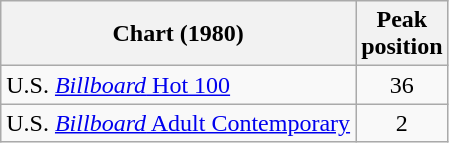<table class="wikitable sortable">
<tr>
<th>Chart (1980)</th>
<th>Peak<br>position</th>
</tr>
<tr>
<td>U.S. <a href='#'><em>Billboard</em> Hot 100</a></td>
<td style="text-align:center;">36</td>
</tr>
<tr>
<td>U.S. <a href='#'><em>Billboard</em> Adult Contemporary</a></td>
<td style="text-align:center;">2</td>
</tr>
</table>
